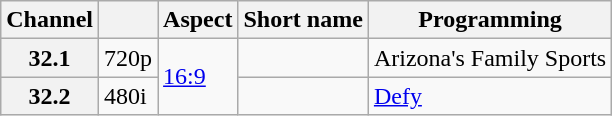<table class="wikitable">
<tr>
<th scope = "col">Channel</th>
<th scope = "col"></th>
<th scope = "col">Aspect</th>
<th scope = "col">Short name</th>
<th scope = "col">Programming</th>
</tr>
<tr>
<th scope = "row">32.1</th>
<td>720p</td>
<td rowspan=2><a href='#'>16:9</a></td>
<td></td>
<td>Arizona's Family Sports</td>
</tr>
<tr>
<th scope = "row">32.2</th>
<td>480i</td>
<td></td>
<td><a href='#'>Defy</a></td>
</tr>
</table>
